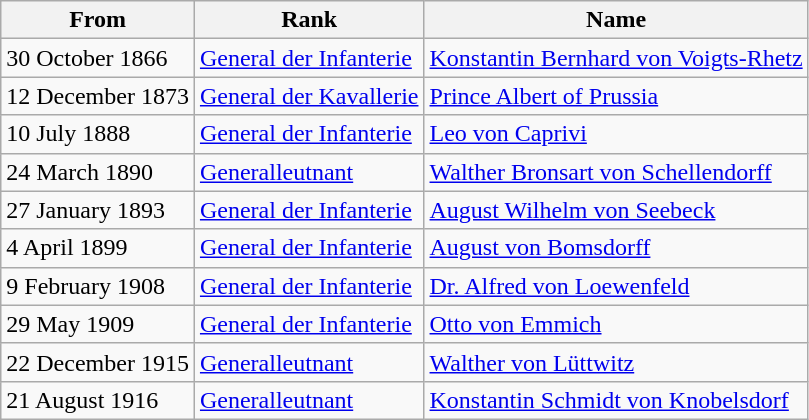<table class="wikitable">
<tr>
<th>From</th>
<th>Rank</th>
<th>Name</th>
</tr>
<tr>
<td>30 October 1866</td>
<td><a href='#'>General der Infanterie</a></td>
<td><a href='#'>Konstantin Bernhard von Voigts-Rhetz</a></td>
</tr>
<tr>
<td>12 December 1873</td>
<td><a href='#'>General der Kavallerie</a></td>
<td><a href='#'>Prince Albert of Prussia</a></td>
</tr>
<tr>
<td>10 July 1888</td>
<td><a href='#'>General der Infanterie</a></td>
<td><a href='#'>Leo von Caprivi</a></td>
</tr>
<tr>
<td>24 March 1890</td>
<td><a href='#'>Generalleutnant</a></td>
<td><a href='#'>Walther Bronsart von Schellendorff</a></td>
</tr>
<tr>
<td>27 January 1893</td>
<td><a href='#'>General der Infanterie</a></td>
<td><a href='#'>August Wilhelm von Seebeck</a></td>
</tr>
<tr>
<td>4 April 1899</td>
<td><a href='#'>General der Infanterie</a></td>
<td><a href='#'>August von Bomsdorff</a></td>
</tr>
<tr>
<td>9 February 1908</td>
<td><a href='#'>General der Infanterie</a></td>
<td><a href='#'>Dr. Alfred von Loewenfeld</a></td>
</tr>
<tr>
<td>29 May 1909</td>
<td><a href='#'>General der Infanterie</a></td>
<td><a href='#'>Otto von Emmich</a></td>
</tr>
<tr>
<td>22 December 1915</td>
<td><a href='#'>Generalleutnant</a></td>
<td><a href='#'>Walther von Lüttwitz</a></td>
</tr>
<tr>
<td>21 August 1916</td>
<td><a href='#'>Generalleutnant</a></td>
<td><a href='#'>Konstantin Schmidt von Knobelsdorf</a></td>
</tr>
</table>
